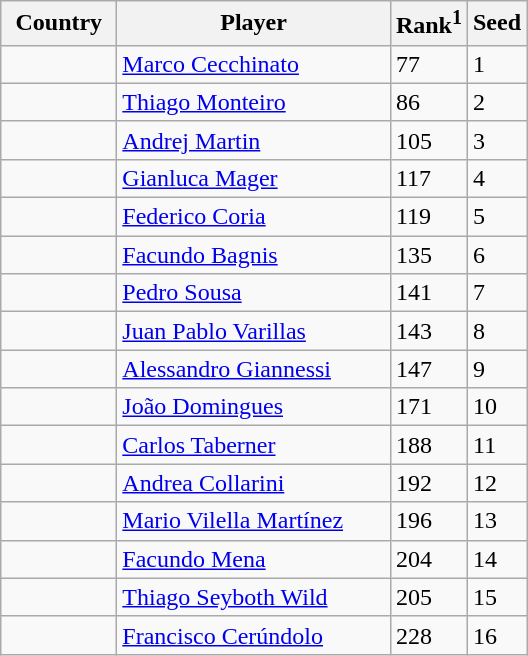<table class="sortable wikitable">
<tr>
<th width="70">Country</th>
<th width="175">Player</th>
<th>Rank<sup>1</sup></th>
<th>Seed</th>
</tr>
<tr>
<td></td>
<td><a href='#'>Marco Cecchinato</a></td>
<td>77</td>
<td>1</td>
</tr>
<tr>
<td></td>
<td><a href='#'>Thiago Monteiro</a></td>
<td>86</td>
<td>2</td>
</tr>
<tr>
<td></td>
<td><a href='#'>Andrej Martin</a></td>
<td>105</td>
<td>3</td>
</tr>
<tr>
<td></td>
<td><a href='#'>Gianluca Mager</a></td>
<td>117</td>
<td>4</td>
</tr>
<tr>
<td></td>
<td><a href='#'>Federico Coria</a></td>
<td>119</td>
<td>5</td>
</tr>
<tr>
<td></td>
<td><a href='#'>Facundo Bagnis</a></td>
<td>135</td>
<td>6</td>
</tr>
<tr>
<td></td>
<td><a href='#'>Pedro Sousa</a></td>
<td>141</td>
<td>7</td>
</tr>
<tr>
<td></td>
<td><a href='#'>Juan Pablo Varillas</a></td>
<td>143</td>
<td>8</td>
</tr>
<tr>
<td></td>
<td><a href='#'>Alessandro Giannessi</a></td>
<td>147</td>
<td>9</td>
</tr>
<tr>
<td></td>
<td><a href='#'>João Domingues</a></td>
<td>171</td>
<td>10</td>
</tr>
<tr>
<td></td>
<td><a href='#'>Carlos Taberner</a></td>
<td>188</td>
<td>11</td>
</tr>
<tr>
<td></td>
<td><a href='#'>Andrea Collarini</a></td>
<td>192</td>
<td>12</td>
</tr>
<tr>
<td></td>
<td><a href='#'>Mario Vilella Martínez</a></td>
<td>196</td>
<td>13</td>
</tr>
<tr>
<td></td>
<td><a href='#'>Facundo Mena</a></td>
<td>204</td>
<td>14</td>
</tr>
<tr>
<td></td>
<td><a href='#'>Thiago Seyboth Wild</a></td>
<td>205</td>
<td>15</td>
</tr>
<tr>
<td></td>
<td><a href='#'>Francisco Cerúndolo</a></td>
<td>228</td>
<td>16</td>
</tr>
</table>
